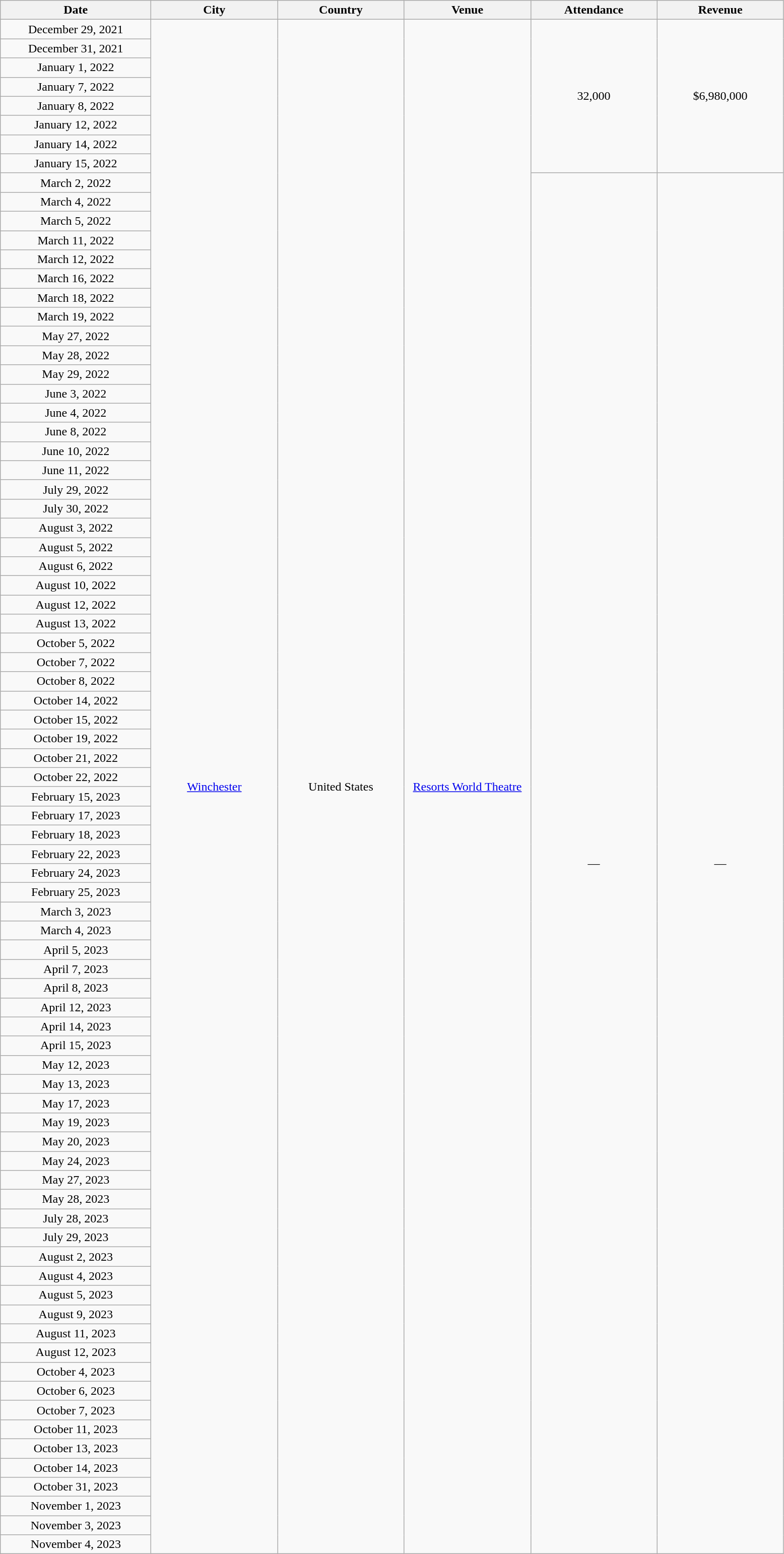<table class="wikitable" style="text-align:center;">
<tr>
<th scope="col" style="width:12em;">Date</th>
<th scope="col" style="width:10em;">City</th>
<th scope="col" style="width:10em;">Country</th>
<th scope="col" style="width:10em;">Venue</th>
<th scope="col" style="width:10em;">Attendance</th>
<th scope="col" style="width:10em;">Revenue</th>
</tr>
<tr>
<td>December 29, 2021</td>
<td rowspan="80"><a href='#'>Winchester</a></td>
<td rowspan="80">United States</td>
<td rowspan="80"><a href='#'>Resorts World Theatre</a></td>
<td rowspan="8">32,000</td>
<td rowspan="8">$6,980,000</td>
</tr>
<tr>
<td>December 31, 2021</td>
</tr>
<tr>
<td>January 1, 2022</td>
</tr>
<tr>
<td>January 7, 2022</td>
</tr>
<tr>
<td>January 8, 2022</td>
</tr>
<tr>
<td>January 12, 2022</td>
</tr>
<tr>
<td>January 14, 2022</td>
</tr>
<tr>
<td>January 15, 2022</td>
</tr>
<tr>
<td>March 2, 2022</td>
<td rowspan="72">—</td>
<td rowspan="72">—</td>
</tr>
<tr>
<td>March 4, 2022</td>
</tr>
<tr>
<td>March 5, 2022</td>
</tr>
<tr>
<td>March 11, 2022</td>
</tr>
<tr>
<td>March 12, 2022</td>
</tr>
<tr>
<td>March 16, 2022</td>
</tr>
<tr>
<td>March 18, 2022</td>
</tr>
<tr>
<td>March 19, 2022</td>
</tr>
<tr>
<td>May 27, 2022</td>
</tr>
<tr>
<td>May 28, 2022</td>
</tr>
<tr>
<td>May 29, 2022</td>
</tr>
<tr>
<td>June 3, 2022</td>
</tr>
<tr>
<td>June 4, 2022</td>
</tr>
<tr>
<td>June 8, 2022</td>
</tr>
<tr>
<td>June 10, 2022</td>
</tr>
<tr>
<td>June 11, 2022</td>
</tr>
<tr>
<td>July 29, 2022</td>
</tr>
<tr>
<td>July 30, 2022</td>
</tr>
<tr>
<td>August 3, 2022</td>
</tr>
<tr>
<td>August 5, 2022</td>
</tr>
<tr>
<td>August 6, 2022</td>
</tr>
<tr>
<td>August 10, 2022</td>
</tr>
<tr>
<td>August 12, 2022</td>
</tr>
<tr>
<td>August 13, 2022</td>
</tr>
<tr>
<td>October 5, 2022</td>
</tr>
<tr>
<td>October 7, 2022</td>
</tr>
<tr>
<td>October 8, 2022</td>
</tr>
<tr>
<td>October 14, 2022</td>
</tr>
<tr>
<td>October 15, 2022</td>
</tr>
<tr>
<td>October 19, 2022</td>
</tr>
<tr>
<td>October 21, 2022</td>
</tr>
<tr>
<td>October 22, 2022</td>
</tr>
<tr>
<td>February 15, 2023</td>
</tr>
<tr>
<td>February 17, 2023</td>
</tr>
<tr>
<td>February 18, 2023</td>
</tr>
<tr>
<td>February 22, 2023</td>
</tr>
<tr>
<td>February 24, 2023</td>
</tr>
<tr>
<td>February 25, 2023</td>
</tr>
<tr>
<td>March 3, 2023</td>
</tr>
<tr>
<td>March 4, 2023</td>
</tr>
<tr>
<td>April 5, 2023</td>
</tr>
<tr>
<td>April 7, 2023</td>
</tr>
<tr>
<td>April 8, 2023</td>
</tr>
<tr>
<td>April 12, 2023</td>
</tr>
<tr>
<td>April 14, 2023</td>
</tr>
<tr>
<td>April 15, 2023</td>
</tr>
<tr>
<td>May 12, 2023</td>
</tr>
<tr>
<td>May 13, 2023</td>
</tr>
<tr>
<td>May 17, 2023</td>
</tr>
<tr>
<td>May 19, 2023</td>
</tr>
<tr>
<td>May 20, 2023</td>
</tr>
<tr>
<td>May 24, 2023</td>
</tr>
<tr>
<td>May 27, 2023</td>
</tr>
<tr>
<td>May 28, 2023</td>
</tr>
<tr>
<td>July 28, 2023</td>
</tr>
<tr>
<td>July 29, 2023</td>
</tr>
<tr>
<td>August 2, 2023</td>
</tr>
<tr>
<td>August 4, 2023</td>
</tr>
<tr>
<td>August 5, 2023</td>
</tr>
<tr>
<td>August 9, 2023</td>
</tr>
<tr>
<td>August 11, 2023</td>
</tr>
<tr>
<td>August 12, 2023</td>
</tr>
<tr>
<td>October 4, 2023</td>
</tr>
<tr>
<td>October 6, 2023</td>
</tr>
<tr>
<td>October 7, 2023</td>
</tr>
<tr>
<td>October 11, 2023</td>
</tr>
<tr>
<td>October 13, 2023</td>
</tr>
<tr>
<td>October 14, 2023</td>
</tr>
<tr>
<td>October 31, 2023</td>
</tr>
<tr>
<td>November 1, 2023</td>
</tr>
<tr>
<td>November 3, 2023</td>
</tr>
<tr>
<td>November 4, 2023</td>
</tr>
</table>
